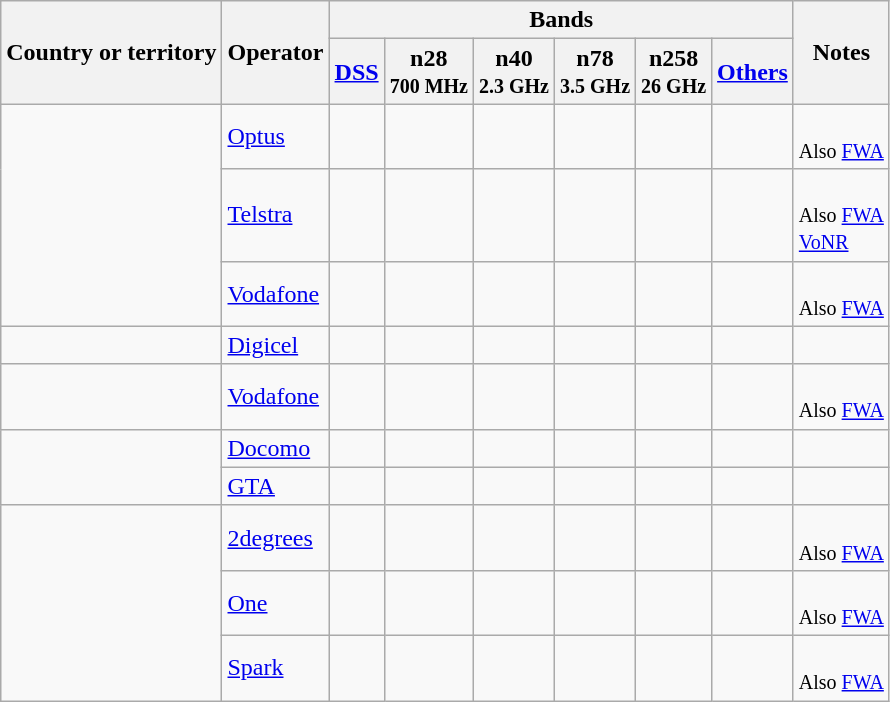<table class="wikitable sortable sticky-header-multi">
<tr>
<th rowspan="2">Country or territory</th>
<th rowspan="2">Operator</th>
<th colspan="6">Bands</th>
<th rowspan="2" class="unsortable">Notes</th>
</tr>
<tr>
<th data-sort-type="number"><a href='#'>DSS</a></th>
<th data-sort-type="number">n28<br><small>700 MHz</small></th>
<th data-sort-type="number">n40<br><small>2.3 GHz</small></th>
<th data-sort-type="number">n78<br><small>3.5 GHz</small></th>
<th data-sort-type="number">n258<br><small>26 GHz</small></th>
<th class="unsortable"><a href='#'>Others</a></th>
</tr>
<tr id="Australia">
<td rowspan="3"></td>
<td><a href='#'>Optus</a></td>
<td></td>
<td></td>
<td></td>
<td></td>
<td></td>
<td></td>
<td><br><small>Also <a href='#'>FWA</a></small></td>
</tr>
<tr>
<td><a href='#'>Telstra</a></td>
<td></td>
<td></td>
<td></td>
<td></td>
<td></td>
<td></td>
<td><br><small>Also <a href='#'>FWA</a></small><br><small><a href='#'>VoNR</a></small></td>
</tr>
<tr>
<td><a href='#'>Vodafone</a></td>
<td></td>
<td></td>
<td></td>
<td></td>
<td></td>
<td></td>
<td><br><small>Also <a href='#'>FWA</a></small></td>
</tr>
<tr id="Fiji">
<td></td>
<td><a href='#'>Digicel</a></td>
<td></td>
<td></td>
<td></td>
<td></td>
<td></td>
<td></td>
<td></td>
</tr>
<tr id="French Polynesia">
<td></td>
<td><a href='#'>Vodafone</a></td>
<td></td>
<td></td>
<td></td>
<td></td>
<td></td>
<td></td>
<td><br><small>Also <a href='#'>FWA</a></small></td>
</tr>
<tr id="Guam">
<td rowspan="2"><br></td>
<td><a href='#'>Docomo</a></td>
<td></td>
<td></td>
<td></td>
<td></td>
<td></td>
<td></td>
<td></td>
</tr>
<tr>
<td><a href='#'>GTA</a></td>
<td></td>
<td></td>
<td></td>
<td></td>
<td></td>
<td></td>
<td></td>
</tr>
<tr id="New_Zealand">
<td rowspan="3"></td>
<td><a href='#'>2degrees</a></td>
<td></td>
<td></td>
<td></td>
<td></td>
<td></td>
<td></td>
<td><br><small>Also <a href='#'>FWA</a></small></td>
</tr>
<tr>
<td><a href='#'>One</a></td>
<td></td>
<td></td>
<td></td>
<td></td>
<td></td>
<td></td>
<td><br><small>Also <a href='#'>FWA</a></small></td>
</tr>
<tr>
<td><a href='#'>Spark</a></td>
<td></td>
<td></td>
<td></td>
<td></td>
<td></td>
<td></td>
<td><br><small>Also <a href='#'>FWA</a></small></td>
</tr>
</table>
